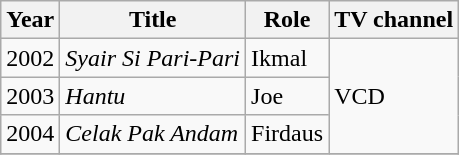<table class="wikitable">
<tr>
<th>Year</th>
<th>Title</th>
<th>Role</th>
<th>TV channel</th>
</tr>
<tr>
<td>2002</td>
<td><em>Syair Si Pari-Pari</em></td>
<td>Ikmal</td>
<td rowspan="3">VCD</td>
</tr>
<tr>
<td>2003</td>
<td><em>Hantu</em></td>
<td>Joe</td>
</tr>
<tr>
<td>2004</td>
<td><em>Celak Pak Andam</em></td>
<td>Firdaus</td>
</tr>
<tr>
</tr>
</table>
